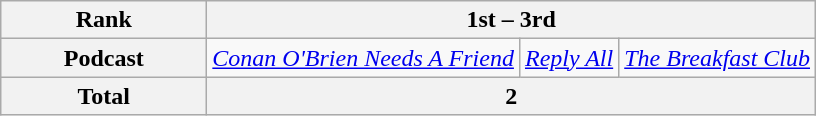<table class="wikitable">
<tr>
<th style="width:130px;">Rank</th>
<th colspan="3" style="width:130px;">1st – 3rd</th>
</tr>
<tr align="center">
<th>Podcast</th>
<td><em><a href='#'>Conan O'Brien Needs A Friend</a></em></td>
<td><em><a href='#'>Reply All</a></em></td>
<td><em><a href='#'>The Breakfast Club</a></em></td>
</tr>
<tr style="text-align:center;">
<th>Total</th>
<th colspan="3">2</th>
</tr>
</table>
